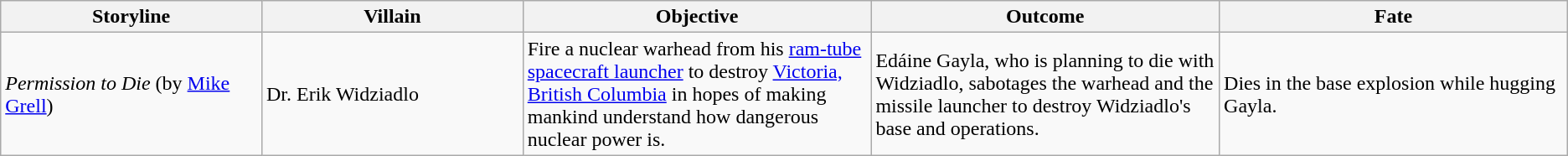<table class="wikitable">
<tr>
<th style="width: 16.5%">Storyline</th>
<th style="width: 16.5%">Villain</th>
<th style="width: 22%">Objective</th>
<th style="width: 22%">Outcome</th>
<th style="width: 22%">Fate</th>
</tr>
<tr>
<td><em>Permission to Die</em> (by <a href='#'>Mike Grell</a>)</td>
<td>Dr. Erik Widziadlo</td>
<td>Fire a nuclear warhead from his <a href='#'>ram-tube spacecraft launcher</a> to destroy <a href='#'>Victoria, British Columbia</a> in hopes of making mankind understand how dangerous nuclear power is.</td>
<td>Edáine Gayla, who is planning to die with Widziadlo, sabotages the warhead and the missile launcher to destroy Widziadlo's base and operations.</td>
<td>Dies in the base explosion while hugging Gayla.</td>
</tr>
</table>
